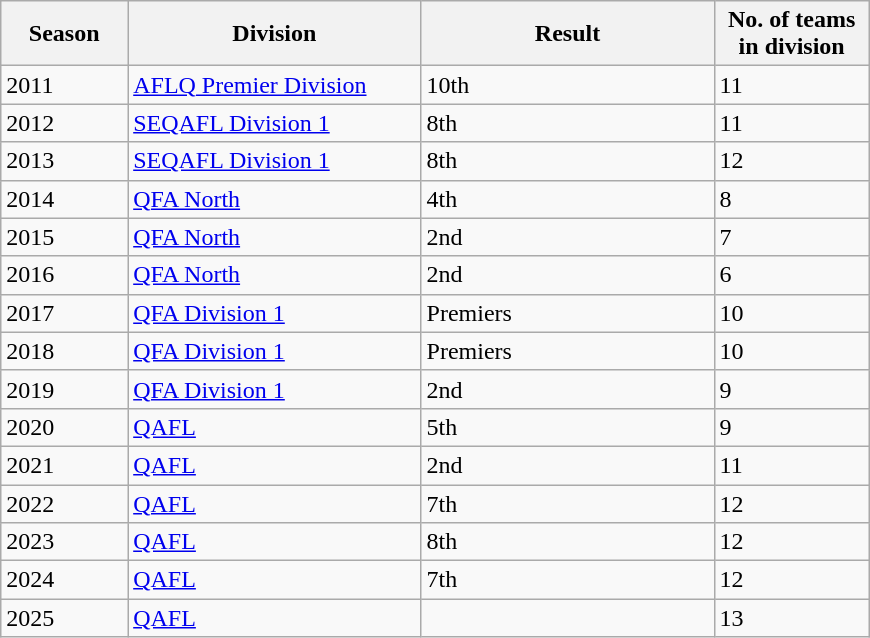<table class="wikitable" width="580px">
<tr>
<th width=80px>Season</th>
<th width=200px>Division</th>
<th width=200px>Result</th>
<th width=100px>No. of teams in division</th>
</tr>
<tr>
<td>2011</td>
<td><a href='#'>AFLQ Premier Division</a></td>
<td>10th</td>
<td>11</td>
</tr>
<tr>
<td>2012</td>
<td><a href='#'>SEQAFL Division 1</a></td>
<td>8th</td>
<td>11</td>
</tr>
<tr>
<td>2013</td>
<td><a href='#'>SEQAFL Division 1</a></td>
<td>8th</td>
<td>12</td>
</tr>
<tr>
<td>2014</td>
<td><a href='#'>QFA North</a></td>
<td>4th</td>
<td>8</td>
</tr>
<tr>
<td>2015</td>
<td><a href='#'>QFA North</a></td>
<td>2nd</td>
<td>7</td>
</tr>
<tr>
<td>2016</td>
<td><a href='#'>QFA North</a></td>
<td>2nd</td>
<td>6</td>
</tr>
<tr>
<td>2017</td>
<td><a href='#'>QFA Division 1</a></td>
<td>Premiers</td>
<td>10</td>
</tr>
<tr>
<td>2018</td>
<td><a href='#'>QFA Division 1</a></td>
<td>Premiers</td>
<td>10</td>
</tr>
<tr>
<td>2019</td>
<td><a href='#'>QFA Division 1</a></td>
<td>2nd</td>
<td>9</td>
</tr>
<tr>
<td>2020</td>
<td><a href='#'>QAFL</a></td>
<td>5th</td>
<td>9</td>
</tr>
<tr>
<td>2021</td>
<td><a href='#'>QAFL</a></td>
<td>2nd</td>
<td>11</td>
</tr>
<tr>
<td>2022</td>
<td><a href='#'>QAFL</a></td>
<td>7th</td>
<td>12</td>
</tr>
<tr>
<td>2023</td>
<td><a href='#'>QAFL</a></td>
<td>8th</td>
<td>12</td>
</tr>
<tr>
<td>2024</td>
<td><a href='#'>QAFL</a></td>
<td>7th</td>
<td>12</td>
</tr>
<tr>
<td>2025</td>
<td><a href='#'>QAFL</a></td>
<td></td>
<td>13</td>
</tr>
</table>
